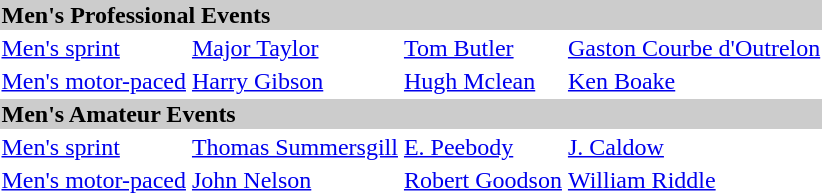<table>
<tr bgcolor="#cccccc">
<td colspan=7><strong>Men's Professional Events</strong></td>
</tr>
<tr>
<td><a href='#'>Men's sprint</a> <br></td>
<td><a href='#'>Major Taylor</a><br></td>
<td><a href='#'>Tom Butler</a><br></td>
<td><a href='#'>Gaston Courbe d'Outrelon</a><br></td>
</tr>
<tr>
<td><a href='#'>Men's motor-paced</a><br></td>
<td><a href='#'>Harry Gibson</a><br></td>
<td><a href='#'>Hugh Mclean</a><br></td>
<td><a href='#'>Ken Boake</a><br></td>
</tr>
<tr bgcolor="#cccccc">
<td colspan=7><strong>Men's Amateur Events</strong></td>
</tr>
<tr>
<td><a href='#'>Men's sprint</a> <br></td>
<td><a href='#'>Thomas Summersgill</a><br></td>
<td><a href='#'>E. Peebody</a><br></td>
<td><a href='#'>J. Caldow</a><br></td>
</tr>
<tr>
<td><a href='#'>Men's motor-paced</a><br></td>
<td><a href='#'>John Nelson</a><br></td>
<td><a href='#'>Robert Goodson</a><br></td>
<td><a href='#'>William Riddle</a><br></td>
</tr>
</table>
